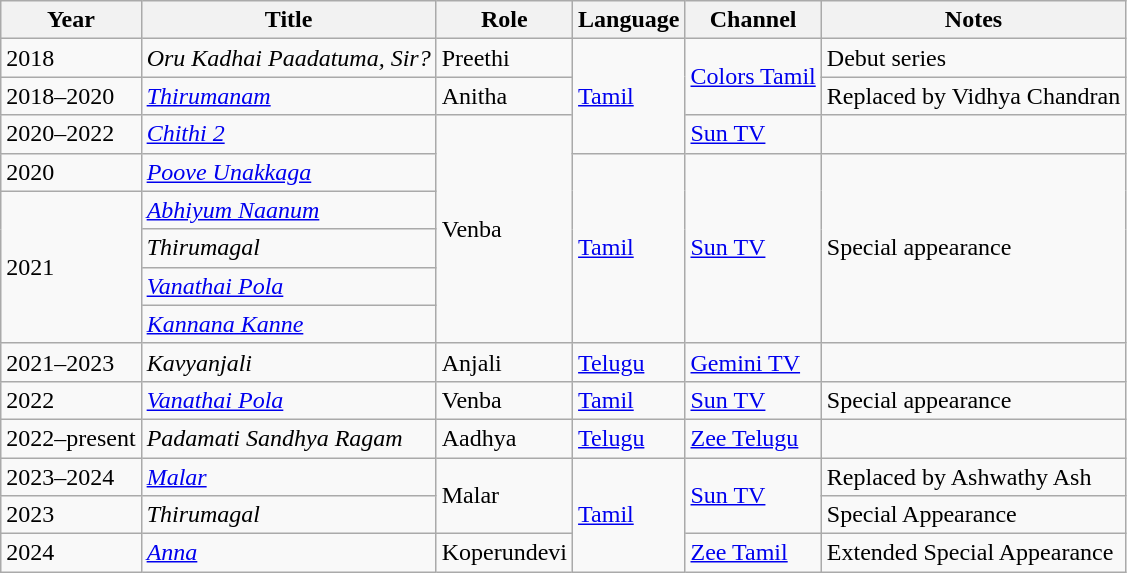<table class="wikitable">
<tr>
<th>Year</th>
<th>Title</th>
<th>Role</th>
<th>Language</th>
<th>Channel</th>
<th>Notes</th>
</tr>
<tr>
<td>2018</td>
<td><em>Oru Kadhai Paadatuma, Sir?</em></td>
<td>Preethi</td>
<td rowspan="3"><a href='#'>Tamil</a></td>
<td rowspan="2"><a href='#'>Colors Tamil</a></td>
<td>Debut series</td>
</tr>
<tr>
<td>2018–2020</td>
<td><em><a href='#'>Thirumanam</a></em></td>
<td>Anitha</td>
<td>Replaced by Vidhya Chandran</td>
</tr>
<tr>
<td>2020–2022</td>
<td><em><a href='#'>Chithi 2</a></em></td>
<td rowspan="6">Venba</td>
<td><a href='#'>Sun TV</a></td>
<td></td>
</tr>
<tr>
<td>2020</td>
<td><em><a href='#'>Poove Unakkaga</a></em></td>
<td rowspan="5"><a href='#'>Tamil</a></td>
<td rowspan="5"><a href='#'>Sun TV</a></td>
<td rowspan="5">Special appearance</td>
</tr>
<tr>
<td rowspan="4">2021</td>
<td><em><a href='#'>Abhiyum Naanum</a></em></td>
</tr>
<tr>
<td><em>Thirumagal</em></td>
</tr>
<tr>
<td><em><a href='#'>Vanathai Pola</a></em></td>
</tr>
<tr>
<td><em><a href='#'>Kannana Kanne</a></em></td>
</tr>
<tr>
<td>2021–2023</td>
<td><em>Kavyanjali</em></td>
<td>Anjali</td>
<td><a href='#'>Telugu</a></td>
<td><a href='#'>Gemini TV</a></td>
<td></td>
</tr>
<tr>
<td>2022</td>
<td><em><a href='#'>Vanathai Pola</a></em></td>
<td>Venba</td>
<td><a href='#'>Tamil</a></td>
<td><a href='#'>Sun TV</a></td>
<td>Special appearance</td>
</tr>
<tr>
<td>2022–present</td>
<td><em>Padamati Sandhya Ragam</em></td>
<td>Aadhya</td>
<td><a href='#'>Telugu</a></td>
<td><a href='#'>Zee Telugu</a></td>
<td></td>
</tr>
<tr>
<td>2023–2024</td>
<td><em><a href='#'>Malar</a></em></td>
<td rowspan="2">Malar</td>
<td rowspan="3"><a href='#'>Tamil</a></td>
<td rowspan="2"><a href='#'>Sun TV</a></td>
<td>Replaced by Ashwathy Ash</td>
</tr>
<tr>
<td>2023</td>
<td><em>Thirumagal</em></td>
<td>Special Appearance</td>
</tr>
<tr>
<td>2024</td>
<td><em><a href='#'>Anna</a></em></td>
<td>Koperundevi</td>
<td><a href='#'>Zee Tamil</a></td>
<td>Extended Special Appearance</td>
</tr>
</table>
